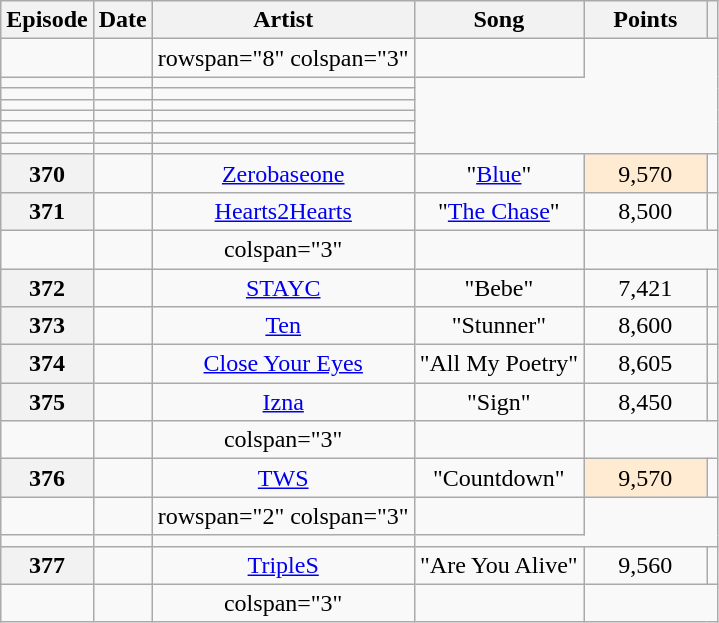<table class="wikitable plainrowheaders sortable" style="text-align:center">
<tr>
<th scope="col">Episode</th>
<th scope="col">Date</th>
<th scope="col">Artist</th>
<th scope="col">Song</th>
<th scope="col">Points</th>
<th class=unsortable></th>
</tr>
<tr>
<td></td>
<td></td>
<td>rowspan="8" colspan="3" </td>
<td style="text-align:center"></td>
</tr>
<tr>
<td></td>
<td></td>
<td style="text-align:center"></td>
</tr>
<tr>
<td></td>
<td></td>
<td style="text-align:center"></td>
</tr>
<tr>
<td></td>
<td></td>
<td style="text-align:center"></td>
</tr>
<tr>
<td></td>
<td></td>
<td style="text-align:center"></td>
</tr>
<tr>
<td></td>
<td></td>
<td style="text-align:center"></td>
</tr>
<tr>
<td></td>
<td></td>
<td style="text-align:center"></td>
</tr>
<tr>
<td></td>
<td></td>
<td style="text-align:center"></td>
</tr>
<tr>
<th scope="row" style="text-align:center">370</th>
<td></td>
<td><a href='#'>Zerobaseone</a></td>
<td>"<a href='#'>Blue</a>"</td>
<td width="75px" style="background:#FFEBD2">9,570</td>
<td style="text-align:center"></td>
</tr>
<tr>
<th scope="row" style="text-align:center">371</th>
<td></td>
<td><a href='#'>Hearts2Hearts</a></td>
<td>"<a href='#'>The Chase</a>"</td>
<td>8,500</td>
<td style="text-align:center"></td>
</tr>
<tr>
<td></td>
<td></td>
<td>colspan="3" </td>
<td style="text-align:center"></td>
</tr>
<tr>
<th scope="row" style="text-align:center">372</th>
<td></td>
<td><a href='#'>STAYC</a></td>
<td>"Bebe"</td>
<td>7,421</td>
<td style="text-align:center"></td>
</tr>
<tr>
<th scope="row" style="text-align:center">373</th>
<td></td>
<td><a href='#'>Ten</a></td>
<td>"Stunner"</td>
<td>8,600</td>
<td style="text-align:center"></td>
</tr>
<tr>
<th scope="row" style="text-align:center">374</th>
<td></td>
<td><a href='#'>Close Your Eyes</a></td>
<td>"All My Poetry"</td>
<td>8,605</td>
<td style="text-align:center"></td>
</tr>
<tr>
<th scope="row" style="text-align:center">375</th>
<td></td>
<td><a href='#'>Izna</a></td>
<td>"Sign"</td>
<td>8,450</td>
<td style="text-align:center"></td>
</tr>
<tr>
<td></td>
<td></td>
<td>colspan="3" </td>
<td style="text-align:center"></td>
</tr>
<tr>
<th scope="row" style="text-align:center">376</th>
<td></td>
<td><a href='#'>TWS</a></td>
<td>"Countdown"</td>
<td width="75px" style="background:#FFEBD2">9,570</td>
<td style="text-align:center"></td>
</tr>
<tr>
<td></td>
<td></td>
<td>rowspan="2" colspan="3" </td>
<td style="text-align:center"></td>
</tr>
<tr>
<td></td>
<td></td>
<td style="text-align:center"></td>
</tr>
<tr>
<th scope="row" style="text-align:center">377</th>
<td></td>
<td><a href='#'>TripleS</a></td>
<td>"Are You Alive"</td>
<td>9,560</td>
<td style="text-align:center"></td>
</tr>
<tr>
<td></td>
<td></td>
<td>colspan="3" </td>
<td style="text-align:center"></td>
</tr>
</table>
